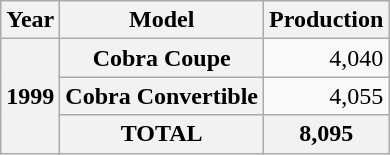<table class=wikitable>
<tr>
<th>Year</th>
<th>Model</th>
<th>Production</th>
</tr>
<tr>
<th rowspan=3>1999</th>
<th align=right>Cobra Coupe</th>
<td align=right>4,040</td>
</tr>
<tr>
<th align=right>Cobra Convertible</th>
<td align=right>4,055</td>
</tr>
<tr>
<th align=right>TOTAL</th>
<th align=right>8,095</th>
</tr>
</table>
